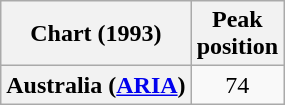<table class="wikitable plainrowheaders" style="text-align:center">
<tr>
<th>Chart (1993)</th>
<th>Peak<br>position</th>
</tr>
<tr>
<th scope="row">Australia (<a href='#'>ARIA</a>)</th>
<td>74</td>
</tr>
</table>
